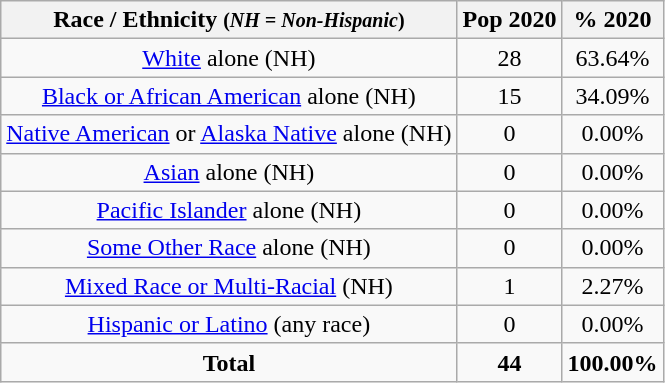<table class="wikitable" style="text-align:center;">
<tr>
<th>Race / Ethnicity <small>(<em>NH = Non-Hispanic</em>)</small></th>
<th>Pop 2020</th>
<th>% 2020</th>
</tr>
<tr>
<td><a href='#'>White</a> alone (NH)</td>
<td>28</td>
<td>63.64%</td>
</tr>
<tr>
<td><a href='#'>Black or African American</a> alone (NH)</td>
<td>15</td>
<td>34.09%</td>
</tr>
<tr>
<td><a href='#'>Native American</a> or <a href='#'>Alaska Native</a> alone (NH)</td>
<td>0</td>
<td>0.00%</td>
</tr>
<tr>
<td><a href='#'>Asian</a> alone (NH)</td>
<td>0</td>
<td>0.00%</td>
</tr>
<tr>
<td><a href='#'>Pacific Islander</a> alone (NH)</td>
<td>0</td>
<td>0.00%</td>
</tr>
<tr>
<td><a href='#'>Some Other Race</a> alone (NH)</td>
<td>0</td>
<td>0.00%</td>
</tr>
<tr>
<td><a href='#'>Mixed Race or Multi-Racial</a> (NH)</td>
<td>1</td>
<td>2.27%</td>
</tr>
<tr>
<td><a href='#'>Hispanic or Latino</a> (any race)</td>
<td>0</td>
<td>0.00%</td>
</tr>
<tr>
<td><strong>Total</strong></td>
<td><strong>44</strong></td>
<td><strong>100.00%</strong></td>
</tr>
</table>
